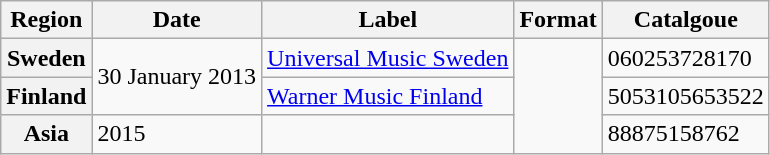<table class="wikitable plainrowheaders">
<tr>
<th scope="col">Region</th>
<th scope="col">Date</th>
<th scope="col">Label</th>
<th scope="col">Format</th>
<th scope="col">Catalgoue</th>
</tr>
<tr>
<th scope="row">Sweden</th>
<td rowspan=2>30 January 2013</td>
<td><a href='#'>Universal Music Sweden</a></td>
<td rowspan=3></td>
<td>060253728170</td>
</tr>
<tr>
<th scope="row">Finland</th>
<td><a href='#'>Warner Music Finland</a></td>
<td>5053105653522</td>
</tr>
<tr>
<th scope="row">Asia</th>
<td>2015</td>
<td></td>
<td>88875158762</td>
</tr>
</table>
